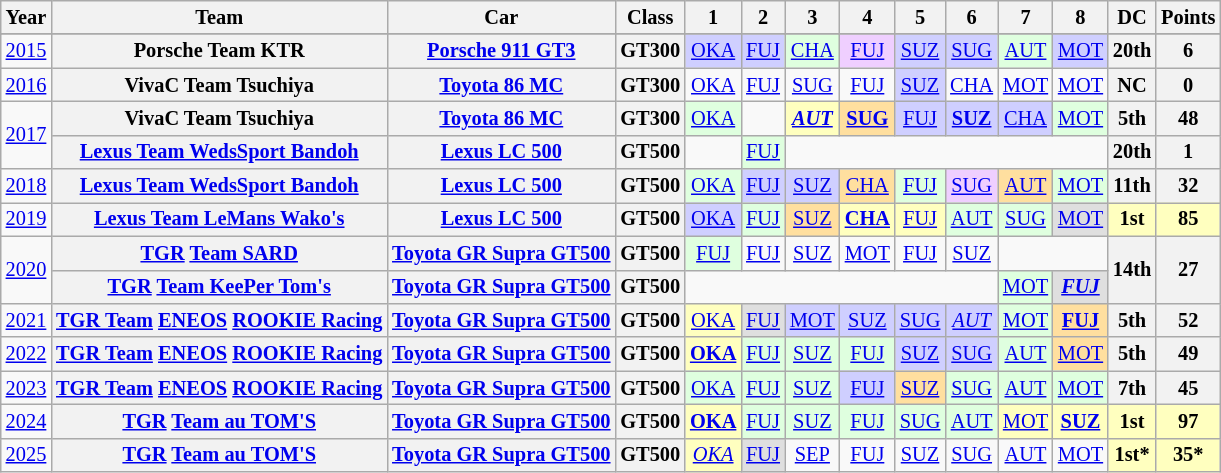<table class="wikitable" style="text-align:center; font-size:85%">
<tr>
<th>Year</th>
<th>Team</th>
<th>Car</th>
<th>Class</th>
<th>1</th>
<th>2</th>
<th>3</th>
<th>4</th>
<th>5</th>
<th>6</th>
<th>7</th>
<th>8</th>
<th>DC</th>
<th>Points</th>
</tr>
<tr>
</tr>
<tr>
<td><a href='#'>2015</a></td>
<th nowrap>Porsche Team KTR</th>
<th nowrap><a href='#'>Porsche 911 GT3</a></th>
<th>GT300</th>
<td style="background:#CFCFFF;"><a href='#'>OKA</a><br></td>
<td style="background:#CFCFFF;"><a href='#'>FUJ</a><br></td>
<td style="background:#DFFFDF;"><a href='#'>CHA</a><br></td>
<td style="background:#EFCFFF;"><a href='#'>FUJ</a><br></td>
<td style="background:#CFCFFF;"><a href='#'>SUZ</a><br></td>
<td style="background:#CFCFFF;"><a href='#'>SUG</a><br></td>
<td style="background:#DFFFDF;"><a href='#'>AUT</a><br></td>
<td style="background:#CFCFFF;"><a href='#'>MOT</a><br></td>
<th>20th</th>
<th>6</th>
</tr>
<tr>
<td><a href='#'>2016</a></td>
<th nowrap>VivaC Team Tsuchiya</th>
<th nowrap><a href='#'>Toyota 86 MC</a></th>
<th>GT300</th>
<td><a href='#'>OKA</a></td>
<td><a href='#'>FUJ</a></td>
<td><a href='#'>SUG</a></td>
<td><a href='#'>FUJ</a></td>
<td style="background:#CFCFFF;"><a href='#'>SUZ</a><br></td>
<td><a href='#'>CHA</a></td>
<td><a href='#'>MOT</a></td>
<td><a href='#'>MOT</a></td>
<th>NC</th>
<th>0</th>
</tr>
<tr>
<td rowspan=2><a href='#'>2017</a></td>
<th nowrap>VivaC Team Tsuchiya</th>
<th nowrap><a href='#'>Toyota 86 MC</a></th>
<th>GT300</th>
<td style="background:#DFFFDF;"><a href='#'>OKA</a><br></td>
<td></td>
<td style="background:#FFFFBF;"><strong><em><a href='#'>AUT</a></em></strong><br></td>
<td style="background:#FFDF9F;"><strong><a href='#'>SUG</a></strong><br></td>
<td style="background:#CFCFFF;"><a href='#'>FUJ</a><br></td>
<td style="background:#CFCFFF;"><strong><a href='#'>SUZ</a></strong><br></td>
<td style="background:#CFCFFF;"><a href='#'>CHA</a><br></td>
<td style="background:#DFFFDF;"><a href='#'>MOT</a><br></td>
<th>5th</th>
<th>48</th>
</tr>
<tr>
<th nowrap><a href='#'>Lexus Team WedsSport Bandoh</a></th>
<th nowrap><a href='#'>Lexus LC 500</a></th>
<th>GT500</th>
<td></td>
<td style="background:#DFFFDF;"><a href='#'>FUJ</a><br></td>
<td colspan=6></td>
<th>20th</th>
<th>1</th>
</tr>
<tr>
<td><a href='#'>2018</a></td>
<th nowrap><a href='#'>Lexus Team WedsSport Bandoh</a></th>
<th nowrap><a href='#'>Lexus LC 500</a></th>
<th>GT500</th>
<td style="background:#DFFFDF;"><a href='#'>OKA</a><br></td>
<td style="background:#CFCFFF;"><a href='#'>FUJ</a><br></td>
<td style="background:#CFCFFF;"><a href='#'>SUZ</a><br></td>
<td style="background:#FFDF9F;"><a href='#'>CHA</a><br></td>
<td style="background:#DFFFDF;"><a href='#'>FUJ</a><br></td>
<td style="background:#EFCFFF;"><a href='#'>SUG</a><br></td>
<td style="background:#FFDF9F;"><a href='#'>AUT</a><br></td>
<td style="background:#DFFFDF;"><a href='#'>MOT</a><br></td>
<th>11th</th>
<th>32</th>
</tr>
<tr>
<td><a href='#'>2019</a></td>
<th nowrap><a href='#'>Lexus Team LeMans Wako's</a></th>
<th nowrap><a href='#'>Lexus LC 500</a></th>
<th>GT500</th>
<td style="background:#CFCFFF;"><a href='#'>OKA</a><br></td>
<td style="background:#DFFFDF;"><a href='#'>FUJ</a><br></td>
<td style="background:#FFDF9F;"><a href='#'>SUZ</a><br></td>
<td style="background:#FFFFBF;"><strong><a href='#'>CHA</a></strong><br></td>
<td style="background:#FFFFBF;"><a href='#'>FUJ</a><br></td>
<td style="background:#DFFFDF;"><a href='#'>AUT</a><br></td>
<td style="background:#DFFFDF;"><a href='#'>SUG</a><br></td>
<td style="background:#DFDFDF;"><a href='#'>MOT</a><br></td>
<th style="background:#FFFFBF;">1st</th>
<th style="background:#FFFFBF;">85</th>
</tr>
<tr>
<td rowspan=2><a href='#'>2020</a></td>
<th nowrap><a href='#'>TGR</a> <a href='#'>Team SARD</a></th>
<th nowrap><a href='#'>Toyota GR Supra GT500</a></th>
<th>GT500</th>
<td style="background:#DFFFDF;"><a href='#'>FUJ</a><br></td>
<td><a href='#'>FUJ</a></td>
<td><a href='#'>SUZ</a></td>
<td><a href='#'>MOT</a></td>
<td><a href='#'>FUJ</a></td>
<td><a href='#'>SUZ</a></td>
<td colspan=2></td>
<th rowspan=2>14th</th>
<th rowspan=2>27</th>
</tr>
<tr>
<th nowrap><a href='#'>TGR</a> <a href='#'>Team KeePer Tom's</a></th>
<th nowrap><a href='#'>Toyota GR Supra GT500</a></th>
<th>GT500</th>
<td colspan=6></td>
<td style="background:#DFFFDF;"><a href='#'>MOT</a><br></td>
<td style="background:#DFDFDF;"><strong><em><a href='#'>FUJ</a></em></strong><br></td>
</tr>
<tr>
<td><a href='#'>2021</a></td>
<th nowrap><a href='#'>TGR Team</a> <a href='#'>ENEOS</a> <a href='#'>ROOKIE Racing</a></th>
<th nowrap><a href='#'>Toyota GR Supra GT500</a></th>
<th>GT500</th>
<td style="background:#FFFFBF;"><a href='#'>OKA</a><br></td>
<td style="background:#DFDFDF;"><a href='#'>FUJ</a><br></td>
<td style="background:#CFCFFF;"><a href='#'>MOT</a><br></td>
<td style="background:#CFCFFF;"><a href='#'>SUZ</a><br></td>
<td style="background:#CFCFFF;"><a href='#'>SUG</a><br></td>
<td style="background:#CFCFFF;"><em><a href='#'>AUT</a></em><br></td>
<td style="background:#DFFFDF;"><a href='#'>MOT</a><br></td>
<td style="background:#FFDF9F;"><strong><a href='#'>FUJ</a></strong><br></td>
<th>5th</th>
<th>52</th>
</tr>
<tr>
<td><a href='#'>2022</a></td>
<th nowrap><a href='#'>TGR Team</a> <a href='#'>ENEOS</a> <a href='#'>ROOKIE Racing</a></th>
<th nowrap><a href='#'>Toyota GR Supra GT500</a></th>
<th>GT500</th>
<td style="background:#FFFFBF;"><strong><a href='#'>OKA</a></strong><br></td>
<td style="background:#DFFFDF;"><a href='#'>FUJ</a><br></td>
<td style="background:#DFFFDF;"><a href='#'>SUZ</a><br></td>
<td style="background:#DFFFDF;"><a href='#'>FUJ</a><br></td>
<td style="background:#CFCFFF;"><a href='#'>SUZ</a><br></td>
<td style="background:#CFCFFF;"><a href='#'>SUG</a><br></td>
<td style="background:#DFFFDF;"><a href='#'>AUT</a><br></td>
<td style="background:#FFDF9F;"><a href='#'>MOT</a><br></td>
<th>5th</th>
<th>49</th>
</tr>
<tr>
<td><a href='#'>2023</a></td>
<th nowrap><a href='#'>TGR Team</a> <a href='#'>ENEOS</a> <a href='#'>ROOKIE Racing</a></th>
<th nowrap><a href='#'>Toyota GR Supra GT500</a></th>
<th>GT500</th>
<td style="background:#DFFFDF;"><a href='#'>OKA</a><br></td>
<td style="background:#DFFFDF;"><a href='#'>FUJ</a><br></td>
<td style="background:#DFFFDF;"><a href='#'>SUZ</a><br></td>
<td style="background:#CFCFFF;"><a href='#'>FUJ</a><br></td>
<td style="background:#FFDF9F;"><a href='#'>SUZ</a><br></td>
<td style="background:#DFFFDF;"><a href='#'>SUG</a><br></td>
<td style="background:#DFFFDF;"><a href='#'>AUT</a><br></td>
<td style="background:#DFFFDF;"><a href='#'>MOT</a><br></td>
<th>7th</th>
<th>45</th>
</tr>
<tr>
<td><a href='#'>2024</a></td>
<th nowrap><a href='#'>TGR</a> <a href='#'>Team au TOM'S</a></th>
<th nowrap><a href='#'>Toyota GR Supra GT500</a></th>
<th>GT500</th>
<td style="background:#FFFFBF;"><strong><a href='#'>OKA</a></strong><br></td>
<td style="background:#DFFFDF;"><a href='#'>FUJ</a><br></td>
<td style="background:#DFFFDF;"><a href='#'>SUZ</a><br></td>
<td style="background:#DFFFDF;"><a href='#'>FUJ</a><br></td>
<td style="background:#DFFFDF;"><a href='#'>SUG</a><br></td>
<td style="background:#DFFFDF;"><a href='#'>AUT</a><br></td>
<td style="background:#FFFFBF;"><a href='#'>MOT</a><br></td>
<td style="background:#FFFFBF;"><strong><a href='#'>SUZ</a></strong><br></td>
<th style="background:#FFFFBF;">1st</th>
<th style="background:#FFFFBF;">97</th>
</tr>
<tr>
<td><a href='#'>2025</a></td>
<th nowrap><a href='#'>TGR</a> <a href='#'>Team au TOM'S</a></th>
<th nowrap><a href='#'>Toyota GR Supra GT500</a></th>
<th>GT500</th>
<td style="background:#FFFFBF;"><em><a href='#'>OKA</a></em><br></td>
<td style="background:#DFDFDF;"><a href='#'>FUJ</a><br></td>
<td style="background:#;"><a href='#'>SEP</a><br></td>
<td style="background:#;"><a href='#'>FUJ</a><br></td>
<td style="background:#;"><a href='#'>SUZ</a><br></td>
<td style="background:#;"><a href='#'>SUG</a><br></td>
<td style="background:#;"><a href='#'>AUT</a><br></td>
<td style="background:#;"><a href='#'>MOT</a><br></td>
<th style="background:#FFFFBF;">1st*</th>
<th style="background:#FFFFBF;">35*</th>
</tr>
</table>
